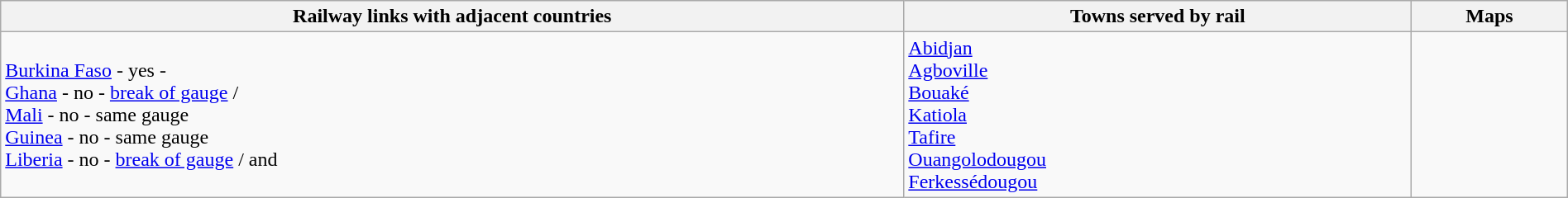<table class="wikitable" style="width:100%">
<tr>
<th>Railway links with adjacent countries</th>
<th>Towns served by rail</th>
<th>Maps</th>
</tr>
<tr>
<td> <a href='#'>Burkina Faso</a> - yes - <br> <a href='#'>Ghana</a> - no - <a href='#'>break of gauge</a> /<br> <a href='#'>Mali</a> - no - same gauge<br> <a href='#'>Guinea</a> - no - same gauge<br> <a href='#'>Liberia</a> - no - <a href='#'>break of gauge</a> / and </td>
<td><a href='#'>Abidjan</a><br><a href='#'>Agboville</a><br><a href='#'>Bouaké</a><br><a href='#'>Katiola</a><br><a href='#'>Tafire</a><br><a href='#'>Ouangolodougou</a><br><a href='#'>Ferkessédougou</a></td>
<td></td>
</tr>
</table>
